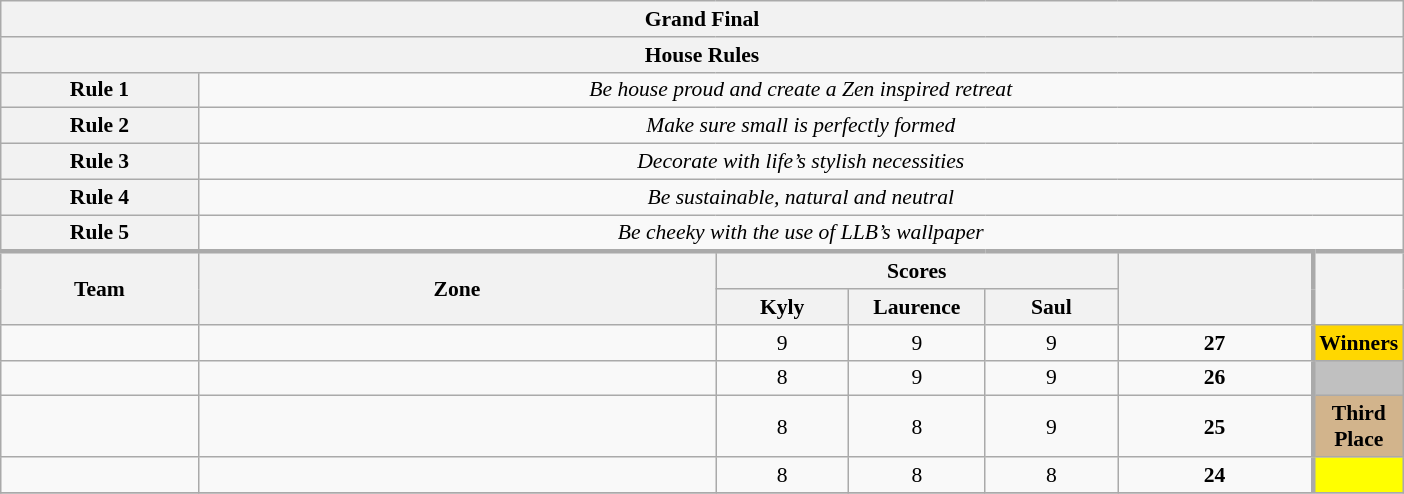<table class="wikitable plainrowheaders" style="text-align:center; font-size:90%; width:65em;">
<tr>
<th colspan="8" >Grand Final</th>
</tr>
<tr>
<th colspan=8 style="width:15%;">House Rules</th>
</tr>
<tr>
<th>Rule 1</th>
<td colspan="8"><em>Be house proud and create a Zen inspired retreat</em></td>
</tr>
<tr>
<th>Rule 2</th>
<td colspan="8"><em>Make sure small is perfectly formed</em></td>
</tr>
<tr>
<th>Rule 3</th>
<td colspan="8"><em>Decorate with life’s stylish necessities</em></td>
</tr>
<tr>
<th>Rule 4</th>
<td colspan="8"><em>Be sustainable, natural and neutral</em></td>
</tr>
<tr>
<th>Rule 5</th>
<td colspan="8"><em>Be cheeky with the use of LLB’s wallpaper</em></td>
</tr>
<tr style="border-top:3px solid #aaa;">
<th rowspan="2">Team</th>
<th rowspan="2" style="width:40%;">Zone</th>
<th colspan="3" style="width:30%;">Scores</th>
<th rowspan="2" style="width:15%;"></th>
<th rowspan="2" style="width:15%; border-left:3px solid #aaa;"></th>
</tr>
<tr>
<th style="width:10%;">Kyly</th>
<th style="width:10%;">Laurence</th>
<th style="width:10%;">Saul</th>
</tr>
<tr>
<td style="width:15%;"></td>
<td></td>
<td>9</td>
<td>9</td>
<td>9</td>
<td><strong>27</strong></td>
<td style="border-left:3px solid #aaa;" bgcolor="gold"><strong>Winners</strong></td>
</tr>
<tr>
<td style="width:15%;"></td>
<td></td>
<td>8</td>
<td>9</td>
<td>9</td>
<td><strong>26</strong></td>
<td style="border-left:3px solid #aaa;" bgcolor="silver"></td>
</tr>
<tr>
<td style="width:15%;"></td>
<td></td>
<td>8</td>
<td>8</td>
<td>9</td>
<td><strong>25</strong></td>
<td style="border-left:3px solid #aaa;" bgcolor="tan"><strong>Third Place</strong></td>
</tr>
<tr>
<td style="width:15%;"></td>
<td></td>
<td>8</td>
<td>8</td>
<td>8</td>
<td><strong>24</strong></td>
<td style="border-left:3px solid #aaa;" bgcolor="yellow"></td>
</tr>
<tr>
</tr>
</table>
